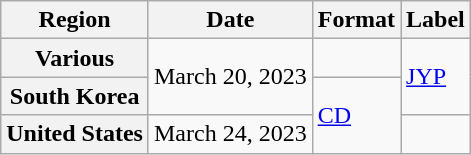<table class="wikitable plainrowheaders">
<tr>
<th scope="col">Region</th>
<th scope="col">Date</th>
<th scope="col">Format</th>
<th scope="col">Label</th>
</tr>
<tr>
<th scope="row">Various </th>
<td rowspan="2">March 20, 2023</td>
<td></td>
<td rowspan="2"><a href='#'>JYP</a></td>
</tr>
<tr>
<th scope="row">South Korea</th>
<td rowspan="2"><a href='#'>CD</a></td>
</tr>
<tr>
<th scope="row">United States</th>
<td>March 24, 2023</td>
<td></td>
</tr>
</table>
